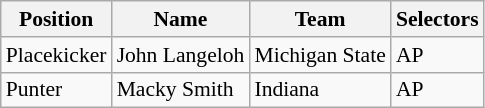<table class="wikitable" style="font-size: 90%">
<tr>
<th>Position</th>
<th>Name</th>
<th>Team</th>
<th>Selectors</th>
</tr>
<tr>
<td>Placekicker</td>
<td>John Langeloh</td>
<td>Michigan State</td>
<td>AP</td>
</tr>
<tr>
<td>Punter</td>
<td>Macky Smith</td>
<td>Indiana</td>
<td>AP</td>
</tr>
</table>
